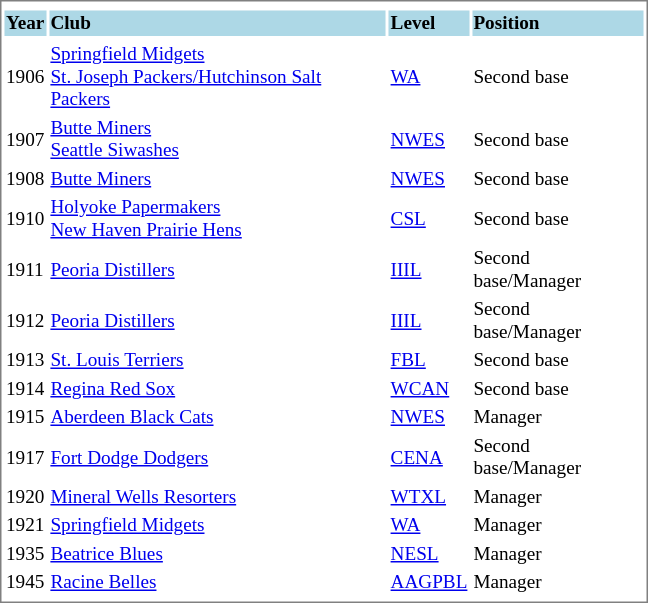<table cellpadding="1" width="432px" style="font-size: 80%; border: 1px solid gray;">
<tr align="center" style="font-size: larger;">
<td></td>
</tr>
<tr style="background:lightblue;">
<td><strong>Year</strong></td>
<td><strong>Club</strong></td>
<td><strong>Level</strong></td>
<td><strong>Position</strong></td>
</tr>
<tr align="center" style="vertical-align: middle;" style="background:lightblue;">
</tr>
<tr>
<td>1906</td>
<td><a href='#'>Springfield Midgets</a><br><a href='#'>St. Joseph Packers/Hutchinson Salt Packers</a></td>
<td><a href='#'>WA</a></td>
<td>Second base</td>
</tr>
<tr>
<td>1907</td>
<td><a href='#'>Butte Miners</a><br><a href='#'>Seattle Siwashes</a></td>
<td><a href='#'>NWES</a></td>
<td>Second base</td>
</tr>
<tr>
<td>1908</td>
<td><a href='#'>Butte Miners</a></td>
<td><a href='#'>NWES</a></td>
<td>Second base</td>
</tr>
<tr>
<td>1910</td>
<td><a href='#'>Holyoke Papermakers</a><br><a href='#'>New Haven Prairie Hens</a></td>
<td><a href='#'>CSL</a></td>
<td>Second base</td>
</tr>
<tr>
<td>1911</td>
<td><a href='#'>Peoria Distillers</a></td>
<td><a href='#'>IIIL</a></td>
<td>Second base/Manager</td>
</tr>
<tr>
<td>1912</td>
<td><a href='#'>Peoria Distillers</a></td>
<td><a href='#'>IIIL</a></td>
<td>Second base/Manager</td>
</tr>
<tr>
<td>1913</td>
<td><a href='#'>St. Louis Terriers</a></td>
<td><a href='#'>FBL</a></td>
<td>Second base</td>
</tr>
<tr>
<td>1914</td>
<td><a href='#'>Regina Red Sox</a></td>
<td><a href='#'>WCAN</a></td>
<td>Second base</td>
</tr>
<tr>
<td>1915</td>
<td><a href='#'>Aberdeen Black Cats</a></td>
<td><a href='#'>NWES</a></td>
<td>Manager</td>
</tr>
<tr>
<td>1917</td>
<td><a href='#'>Fort Dodge Dodgers</a></td>
<td><a href='#'>CENA</a></td>
<td>Second base/Manager</td>
</tr>
<tr>
<td>1920</td>
<td><a href='#'>Mineral Wells Resorters</a></td>
<td><a href='#'>WTXL</a></td>
<td>Manager</td>
</tr>
<tr>
<td>1921</td>
<td><a href='#'>Springfield Midgets</a></td>
<td><a href='#'>WA</a></td>
<td>Manager</td>
</tr>
<tr>
<td>1935</td>
<td><a href='#'>Beatrice Blues</a></td>
<td><a href='#'>NESL</a></td>
<td>Manager</td>
</tr>
<tr>
<td>1945</td>
<td><a href='#'>Racine Belles</a></td>
<td><a href='#'>AAGPBL</a></td>
<td>Manager</td>
</tr>
<tr>
</tr>
</table>
